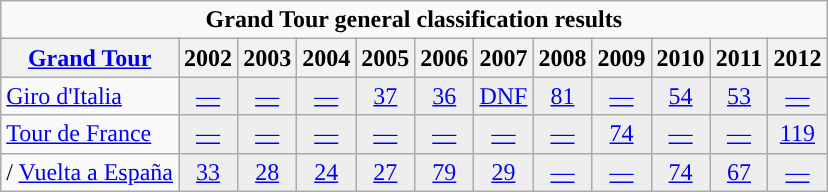<table class="wikitable plainrowheaders">
<tr>
<td colspan=22 align="center"><strong>Grand Tour general classification results</strong></td>
</tr>
<tr>
<th scope="col"><a href='#'>Grand Tour</a></th>
<th scope="col">2002</th>
<th scope="col">2003</th>
<th scope="col">2004</th>
<th scope="col">2005</th>
<th scope="col">2006</th>
<th scope="col">2007</th>
<th scope="col">2008</th>
<th scope="col">2009</th>
<th scope="col">2010</th>
<th scope="col">2011</th>
<th scope="col">2012</th>
</tr>
<tr style="text-align:center;">
<td style="text-align:left;"> <a href='#'>Giro d'Italia</a></td>
<td style="background:#eee;"><a href='#'>—</a></td>
<td style="background:#eee;"><a href='#'>—</a></td>
<td style="background:#eee;"><a href='#'>—</a></td>
<td style="background:#eee;"><a href='#'>37</a></td>
<td style="background:#eee;"><a href='#'>36</a></td>
<td style="background:#eee;"><a href='#'>DNF</a></td>
<td style="background:#eee;"><a href='#'>81</a></td>
<td style="background:#eee;"><a href='#'>—</a></td>
<td style="background:#eee;"><a href='#'>54</a></td>
<td style="background:#eee;"><a href='#'>53</a></td>
<td style="background:#eee;"><a href='#'>—</a></td>
</tr>
<tr style="text-align:center;">
<td style="text-align:left;"> <a href='#'>Tour de France</a></td>
<td style="background:#eee;"><a href='#'>—</a></td>
<td style="background:#eee;"><a href='#'>—</a></td>
<td style="background:#eee;"><a href='#'>—</a></td>
<td style="background:#eee;"><a href='#'>—</a></td>
<td style="background:#eee;"><a href='#'>—</a></td>
<td style="background:#eee;"><a href='#'>—</a></td>
<td style="background:#eee;"><a href='#'>—</a></td>
<td style="background:#eee;"><a href='#'>74</a></td>
<td style="background:#eee;"><a href='#'>—</a></td>
<td style="background:#eee;"><a href='#'>—</a></td>
<td style="background:#eee;"><a href='#'>119</a></td>
</tr>
<tr style="text-align:center;">
<td style="text-align:left;">/ <a href='#'>Vuelta a España</a></td>
<td style="background:#eee;"><a href='#'>33</a></td>
<td style="background:#eee;"><a href='#'>28</a></td>
<td style="background:#eee;"><a href='#'>24</a></td>
<td style="background:#eee;"><a href='#'>27</a></td>
<td style="background:#eee;"><a href='#'>79</a></td>
<td style="background:#eee;"><a href='#'>29</a></td>
<td style="background:#eee;"><a href='#'>—</a></td>
<td style="background:#eee"><a href='#'>—</a></td>
<td style="background:#eee;"><a href='#'>74</a></td>
<td style="background:#eee;"><a href='#'>67</a></td>
<td style="background:#eee;"><a href='#'>—</a></td>
</tr>
</table>
